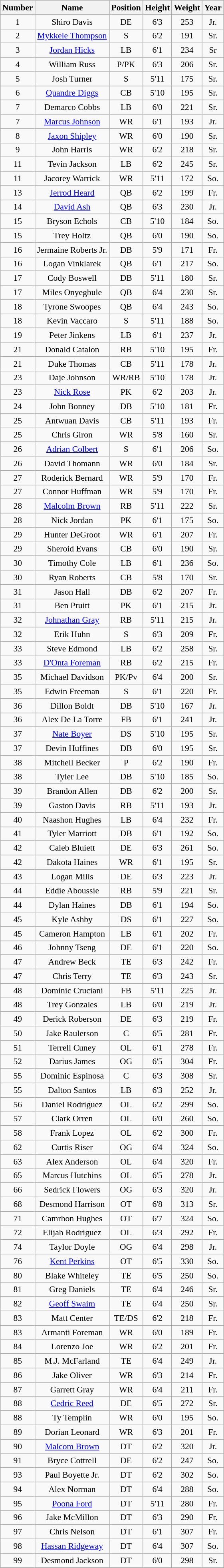<table class="wikitable" border="1" style="font-size:90%;">
<tr>
<th>Number</th>
<th>Name</th>
<th>Position</th>
<th>Height</th>
<th>Weight</th>
<th>Year</th>
</tr>
<tr align="center">
<td>1</td>
<td>Shiro Davis</td>
<td>DE</td>
<td>6'3</td>
<td>253</td>
<td>Jr.</td>
</tr>
<tr align="center">
<td>2</td>
<td><a href='#'>Mykkele Thompson</a></td>
<td>S</td>
<td>6'2</td>
<td>191</td>
<td>Sr.</td>
</tr>
<tr align="center">
<td>3</td>
<td><a href='#'>Jordan Hicks</a></td>
<td>LB</td>
<td>6'1</td>
<td>234</td>
<td>Sr</td>
</tr>
<tr align="center">
<td>4</td>
<td>William Russ</td>
<td>P/PK</td>
<td>6'3</td>
<td>206</td>
<td>Sr.</td>
</tr>
<tr align="center">
<td>5</td>
<td>Josh Turner</td>
<td>S</td>
<td>5'11</td>
<td>175</td>
<td>Sr.</td>
</tr>
<tr align="center">
<td>6</td>
<td><a href='#'>Quandre Diggs</a></td>
<td>CB</td>
<td>5'10</td>
<td>195</td>
<td>Sr.</td>
</tr>
<tr align="center">
<td>7</td>
<td>Demarco Cobbs</td>
<td>LB</td>
<td>6'0</td>
<td>221</td>
<td>Sr.</td>
</tr>
<tr align="center">
<td>7</td>
<td><a href='#'>Marcus Johnson</a></td>
<td>WR</td>
<td>6'1</td>
<td>193</td>
<td>Jr.</td>
</tr>
<tr align="center">
<td>8</td>
<td><a href='#'>Jaxon Shipley</a></td>
<td>WR</td>
<td>6'0</td>
<td>190</td>
<td>Sr.</td>
</tr>
<tr align="center">
<td>9</td>
<td>John Harris</td>
<td>WR</td>
<td>6'2</td>
<td>218</td>
<td>Sr.</td>
</tr>
<tr align="center">
<td>11</td>
<td>Tevin Jackson</td>
<td>LB</td>
<td>6'2</td>
<td>245</td>
<td>Sr.</td>
</tr>
<tr align="center">
<td>11</td>
<td>Jacorey Warrick</td>
<td>WR</td>
<td>5'11</td>
<td>172</td>
<td>So.</td>
</tr>
<tr align="center">
<td>13</td>
<td><a href='#'>Jerrod Heard</a></td>
<td>QB</td>
<td>6'2</td>
<td>199</td>
<td>Fr.</td>
</tr>
<tr align="center">
<td>14</td>
<td><a href='#'>David Ash</a></td>
<td>QB</td>
<td>6'3</td>
<td>230</td>
<td>Jr.</td>
</tr>
<tr align="center">
<td>15</td>
<td>Bryson Echols</td>
<td>CB</td>
<td>5'10</td>
<td>184</td>
<td>So.</td>
</tr>
<tr align="center">
<td>15</td>
<td>Trey Holtz</td>
<td>QB</td>
<td>6'0</td>
<td>190</td>
<td>So.</td>
</tr>
<tr align="center">
<td>16</td>
<td>Jermaine Roberts Jr.</td>
<td>DB</td>
<td>5'9</td>
<td>171</td>
<td>Fr.</td>
</tr>
<tr align="center">
<td>16</td>
<td>Logan Vinklarek</td>
<td>QB</td>
<td>6'1</td>
<td>217</td>
<td>So.</td>
</tr>
<tr align="center">
<td>17</td>
<td>Cody Boswell</td>
<td>DB</td>
<td>5'11</td>
<td>180</td>
<td>Sr.</td>
</tr>
<tr align="center">
<td>17</td>
<td>Miles Onyegbule</td>
<td>QB</td>
<td>6'4</td>
<td>230</td>
<td>Sr.</td>
</tr>
<tr align="center">
<td>18</td>
<td>Tyrone Swoopes</td>
<td>QB</td>
<td>6'4</td>
<td>243</td>
<td>So.</td>
</tr>
<tr align="center">
<td>18</td>
<td>Kevin Vaccaro</td>
<td>S</td>
<td>5'11</td>
<td>188</td>
<td>So.</td>
</tr>
<tr align="center">
<td>19</td>
<td>Peter Jinkens</td>
<td>LB</td>
<td>6'1</td>
<td>237</td>
<td>Jr.</td>
</tr>
<tr align="center">
<td>21</td>
<td>Donald Catalon</td>
<td>RB</td>
<td>5'10</td>
<td>195</td>
<td>Fr.</td>
</tr>
<tr align="center">
<td>21</td>
<td>Duke Thomas</td>
<td>CB</td>
<td>5'11</td>
<td>178</td>
<td>Jr.</td>
</tr>
<tr align="center">
<td>23</td>
<td>Daje Johnson</td>
<td>WR/RB</td>
<td>5'10</td>
<td>178</td>
<td>Jr.</td>
</tr>
<tr align="center">
<td>23</td>
<td><a href='#'>Nick Rose</a></td>
<td>PK</td>
<td>6'2</td>
<td>203</td>
<td>Jr.</td>
</tr>
<tr align="center">
<td>24</td>
<td>John Bonney</td>
<td>DB</td>
<td>5'10</td>
<td>181</td>
<td>Fr.</td>
</tr>
<tr align="center">
<td>25</td>
<td>Antwuan Davis</td>
<td>CB</td>
<td>5'11</td>
<td>193</td>
<td>Fr.</td>
</tr>
<tr align="center">
<td>25</td>
<td>Chris Giron</td>
<td>WR</td>
<td>5'8</td>
<td>160</td>
<td>Sr.</td>
</tr>
<tr align="center">
<td>26</td>
<td><a href='#'>Adrian Colbert</a></td>
<td>S</td>
<td>6'1</td>
<td>206</td>
<td>So.</td>
</tr>
<tr align="center">
<td>26</td>
<td>David Thomann</td>
<td>WR</td>
<td>6'0</td>
<td>184</td>
<td>Sr.</td>
</tr>
<tr align="center">
<td>27</td>
<td>Roderick Bernard</td>
<td>WR</td>
<td>5'9</td>
<td>170</td>
<td>Fr.</td>
</tr>
<tr align="center">
<td>27</td>
<td>Connor Huffman</td>
<td>WR</td>
<td>5'9</td>
<td>170</td>
<td>Fr.</td>
</tr>
<tr align="center">
<td>28</td>
<td><a href='#'>Malcolm Brown</a></td>
<td>RB</td>
<td>5'11</td>
<td>222</td>
<td>Sr.</td>
</tr>
<tr align="center">
<td>28</td>
<td>Nick Jordan</td>
<td>PK</td>
<td>6'1</td>
<td>175</td>
<td>So.</td>
</tr>
<tr align="center">
<td>29</td>
<td>Hunter DeGroot</td>
<td>WR</td>
<td>6'1</td>
<td>207</td>
<td>Fr.</td>
</tr>
<tr align="center">
<td>29</td>
<td>Sheroid Evans</td>
<td>CB</td>
<td>6'0</td>
<td>190</td>
<td>Sr.</td>
</tr>
<tr align="center">
<td>30</td>
<td>Timothy Cole</td>
<td>LB</td>
<td>6'1</td>
<td>236</td>
<td>So.</td>
</tr>
<tr align="center">
<td>30</td>
<td>Ryan Roberts</td>
<td>CB</td>
<td>5'8</td>
<td>170</td>
<td>Sr.</td>
</tr>
<tr align="center">
<td>31</td>
<td>Jason Hall</td>
<td>DB</td>
<td>6'2</td>
<td>207</td>
<td>Fr.</td>
</tr>
<tr align="center">
<td>31</td>
<td>Ben Pruitt</td>
<td>PK</td>
<td>6'1</td>
<td>215</td>
<td>Jr.</td>
</tr>
<tr align="center">
<td>32</td>
<td><a href='#'>Johnathan Gray</a></td>
<td>RB</td>
<td>5'11</td>
<td>215</td>
<td>Jr.</td>
</tr>
<tr align="center">
<td>32</td>
<td>Erik Huhn</td>
<td>S</td>
<td>6'3</td>
<td>209</td>
<td>Fr.</td>
</tr>
<tr align="center">
<td>33</td>
<td>Steve Edmond</td>
<td>LB</td>
<td>6'2</td>
<td>258</td>
<td>Sr.</td>
</tr>
<tr align="center">
<td>33</td>
<td><a href='#'>D'Onta Foreman</a></td>
<td>RB</td>
<td>6'2</td>
<td>215</td>
<td>Fr.</td>
</tr>
<tr align="center">
<td>35</td>
<td>Michael Davidson</td>
<td>PK/Pv</td>
<td>6'4</td>
<td>200</td>
<td>Sr.</td>
</tr>
<tr align="center">
<td>35</td>
<td>Edwin Freeman</td>
<td>S</td>
<td>6'1</td>
<td>220</td>
<td>Fr.</td>
</tr>
<tr align="center">
<td>36</td>
<td>Dillon Boldt</td>
<td>DB</td>
<td>5'10</td>
<td>167</td>
<td>Jr.</td>
</tr>
<tr align="center">
<td>36</td>
<td>Alex De La Torre</td>
<td>FB</td>
<td>6'1</td>
<td>241</td>
<td>Jr.</td>
</tr>
<tr align="center">
<td>37</td>
<td><a href='#'>Nate Boyer</a></td>
<td>DS</td>
<td>5'10</td>
<td>195</td>
<td>Sr.</td>
</tr>
<tr align="center">
<td>37</td>
<td>Devin Huffines</td>
<td>DB</td>
<td>6'0</td>
<td>195</td>
<td>Sr.</td>
</tr>
<tr align="center">
<td>38</td>
<td>Mitchell Becker</td>
<td>P</td>
<td>6'2</td>
<td>190</td>
<td>Fr.</td>
</tr>
<tr align="center">
<td>38</td>
<td>Tyler Lee</td>
<td>DB</td>
<td>5'10</td>
<td>185</td>
<td>So.</td>
</tr>
<tr align="center">
<td>39</td>
<td>Brandon Allen</td>
<td>DB</td>
<td>6'2</td>
<td>200</td>
<td>Sr.</td>
</tr>
<tr align="center">
<td>39</td>
<td>Gaston Davis</td>
<td>RB</td>
<td>5'11</td>
<td>193</td>
<td>Jr.</td>
</tr>
<tr align="center">
<td>40</td>
<td>Naashon Hughes</td>
<td>LB</td>
<td>6'4</td>
<td>232</td>
<td>Fr.</td>
</tr>
<tr align="center">
<td>41</td>
<td>Tyler Marriott</td>
<td>DB</td>
<td>6'1</td>
<td>192</td>
<td>So.</td>
</tr>
<tr align="center">
<td>42</td>
<td>Caleb Bluiett</td>
<td>DE</td>
<td>6'3</td>
<td>261</td>
<td>So.</td>
</tr>
<tr align="center">
<td>42</td>
<td>Dakota Haines</td>
<td>WR</td>
<td>6'1</td>
<td>195</td>
<td>Sr.</td>
</tr>
<tr align="center">
<td>43</td>
<td>Logan Mills</td>
<td>DE</td>
<td>6'3</td>
<td>223</td>
<td>Jr.</td>
</tr>
<tr align="center">
<td>44</td>
<td>Eddie Aboussie</td>
<td>RB</td>
<td>5'9</td>
<td>221</td>
<td>Sr.</td>
</tr>
<tr align="center">
<td>44</td>
<td>Dylan Haines</td>
<td>DB</td>
<td>6'1</td>
<td>194</td>
<td>So.</td>
</tr>
<tr align="center">
<td>45</td>
<td>Kyle Ashby</td>
<td>DS</td>
<td>6'1</td>
<td>227</td>
<td>So.</td>
</tr>
<tr align="center">
<td>45</td>
<td>Cameron Hampton</td>
<td>LB</td>
<td>6'1</td>
<td>202</td>
<td>Fr.</td>
</tr>
<tr align="center">
<td>46</td>
<td>Johnny Tseng</td>
<td>DE</td>
<td>6'1</td>
<td>220</td>
<td>So.</td>
</tr>
<tr align="center">
<td>47</td>
<td>Andrew Beck</td>
<td>TE</td>
<td>6'3</td>
<td>242</td>
<td>Fr.</td>
</tr>
<tr align="center">
<td>47</td>
<td>Chris Terry</td>
<td>TE</td>
<td>6'3</td>
<td>243</td>
<td>Sr.</td>
</tr>
<tr align="center">
<td>48</td>
<td>Dominic Cruciani</td>
<td>FB</td>
<td>5'11</td>
<td>225</td>
<td>Jr.</td>
</tr>
<tr align="center">
<td>48</td>
<td>Trey Gonzales</td>
<td>LB</td>
<td>6'0</td>
<td>219</td>
<td>Jr.</td>
</tr>
<tr align="center">
<td>49</td>
<td>Derick Roberson</td>
<td>DE</td>
<td>6'3</td>
<td>219</td>
<td>Fr.</td>
</tr>
<tr align="center">
<td>50</td>
<td>Jake Raulerson</td>
<td>C</td>
<td>6'5</td>
<td>281</td>
<td>Fr.</td>
</tr>
<tr align="center">
<td>51</td>
<td>Terrell Cuney</td>
<td>OL</td>
<td>6'1</td>
<td>278</td>
<td>Fr.</td>
</tr>
<tr align="center">
<td>52</td>
<td>Darius James</td>
<td>OG</td>
<td>6'5</td>
<td>304</td>
<td>Fr.</td>
</tr>
<tr align="center">
<td>55</td>
<td>Dominic Espinosa</td>
<td>C</td>
<td>6'3</td>
<td>308</td>
<td>Sr.</td>
</tr>
<tr align="center">
<td>55</td>
<td>Dalton Santos</td>
<td>LB</td>
<td>6'3</td>
<td>252</td>
<td>Jr.</td>
</tr>
<tr align="center">
<td>56</td>
<td>Daniel Rodriguez</td>
<td>OL</td>
<td>6'2</td>
<td>299</td>
<td>So.</td>
</tr>
<tr align="center">
<td>57</td>
<td>Clark Orren</td>
<td>OL</td>
<td>6'0</td>
<td>260</td>
<td>So.</td>
</tr>
<tr align="center">
<td>58</td>
<td>Frank Lopez</td>
<td>OL</td>
<td>6'2</td>
<td>300</td>
<td>Fr.</td>
</tr>
<tr align="center">
<td>62</td>
<td>Curtis Riser</td>
<td>OG</td>
<td>6'4</td>
<td>324</td>
<td>So.</td>
</tr>
<tr align="center">
<td>63</td>
<td>Alex Anderson</td>
<td>OL</td>
<td>6'4</td>
<td>320</td>
<td>Fr.</td>
</tr>
<tr align="center">
<td>65</td>
<td>Marcus Hutchins</td>
<td>OL</td>
<td>6'5</td>
<td>278</td>
<td>Jr.</td>
</tr>
<tr align="center">
<td>66</td>
<td>Sedrick Flowers</td>
<td>OG</td>
<td>6'3</td>
<td>320</td>
<td>Jr.</td>
</tr>
<tr align="center">
<td>68</td>
<td>Desmond Harrison</td>
<td>OT</td>
<td>6'8</td>
<td>313</td>
<td>Sr.</td>
</tr>
<tr align="center">
<td>71</td>
<td>Camrhon Hughes</td>
<td>OT</td>
<td>6'7</td>
<td>324</td>
<td>So.</td>
</tr>
<tr align="center">
<td>72</td>
<td>Elijah Rodriguez</td>
<td>OL</td>
<td>6'3</td>
<td>292</td>
<td>Fr.</td>
</tr>
<tr align="center">
<td>74</td>
<td>Taylor Doyle</td>
<td>OG</td>
<td>6'4</td>
<td>298</td>
<td>Jr.</td>
</tr>
<tr align="center">
<td>76</td>
<td><a href='#'>Kent Perkins</a></td>
<td>OT</td>
<td>6'5</td>
<td>330</td>
<td>So.</td>
</tr>
<tr align="center">
<td>80</td>
<td>Blake Whiteley</td>
<td>TE</td>
<td>6'5</td>
<td>250</td>
<td>So.</td>
</tr>
<tr align="center">
<td>81</td>
<td>Greg Daniels</td>
<td>TE</td>
<td>6'4</td>
<td>246</td>
<td>Sr.</td>
</tr>
<tr align="center">
<td>82</td>
<td><a href='#'>Geoff Swaim</a></td>
<td>TE</td>
<td>6'4</td>
<td>250</td>
<td>Sr.</td>
</tr>
<tr align="center">
<td>83</td>
<td>Matt Center</td>
<td>TE/DS</td>
<td>6'2</td>
<td>218</td>
<td>Fr.</td>
</tr>
<tr align="center">
<td>83</td>
<td>Armanti Foreman</td>
<td>WR</td>
<td>6'0</td>
<td>189</td>
<td>Fr.</td>
</tr>
<tr align="center">
<td>84</td>
<td>Lorenzo Joe</td>
<td>WR</td>
<td>6'2</td>
<td>201</td>
<td>Fr.</td>
</tr>
<tr align="center">
<td>85</td>
<td>M.J. McFarland</td>
<td>TE</td>
<td>6'4</td>
<td>249</td>
<td>Jr.</td>
</tr>
<tr align="center">
<td>86</td>
<td>Jake Oliver</td>
<td>WR</td>
<td>6'3</td>
<td>214</td>
<td>Fr.</td>
</tr>
<tr align="center">
<td>87</td>
<td>Garrett Gray</td>
<td>WR</td>
<td>6'4</td>
<td>211</td>
<td>Fr.</td>
</tr>
<tr align="center">
<td>88</td>
<td><a href='#'>Cedric Reed</a></td>
<td>DE</td>
<td>6'5</td>
<td>272</td>
<td>Sr.</td>
</tr>
<tr align="center">
<td>88</td>
<td>Ty Templin</td>
<td>WR</td>
<td>6'0</td>
<td>195</td>
<td>So.</td>
</tr>
<tr align="center">
<td>89</td>
<td>Dorian Leonard</td>
<td>WR</td>
<td>6'3</td>
<td>201</td>
<td>Fr.</td>
</tr>
<tr align="center">
<td>90</td>
<td><a href='#'>Malcom Brown</a></td>
<td>DT</td>
<td>6'2</td>
<td>320</td>
<td>Jr.</td>
</tr>
<tr align="center">
<td>91</td>
<td>Bryce Cottrell</td>
<td>DE</td>
<td>6'2</td>
<td>247</td>
<td>So.</td>
</tr>
<tr align="center">
<td>93</td>
<td>Paul Boyette Jr.</td>
<td>DT</td>
<td>6'2</td>
<td>302</td>
<td>So.</td>
</tr>
<tr align="center">
<td>94</td>
<td>Alex Norman</td>
<td>DT</td>
<td>6'4</td>
<td>288</td>
<td>So.</td>
</tr>
<tr align="center">
<td>95</td>
<td><a href='#'>Poona Ford</a></td>
<td>DT</td>
<td>5'11</td>
<td>280</td>
<td>Fr.</td>
</tr>
<tr align="center">
<td>96</td>
<td>Jake McMillon</td>
<td>DT</td>
<td>6'3</td>
<td>290</td>
<td>Fr.</td>
</tr>
<tr align="center">
<td>97</td>
<td>Chris Nelson</td>
<td>DT</td>
<td>6'1</td>
<td>307</td>
<td>Fr.</td>
</tr>
<tr align="center">
<td>98</td>
<td><a href='#'>Hassan Ridgeway</a></td>
<td>DT</td>
<td>6'4</td>
<td>307</td>
<td>So.</td>
</tr>
<tr align="center">
<td>99</td>
<td>Desmond Jackson</td>
<td>DT</td>
<td>6'0</td>
<td>298</td>
<td>Sr.</td>
</tr>
<tr>
</tr>
</table>
